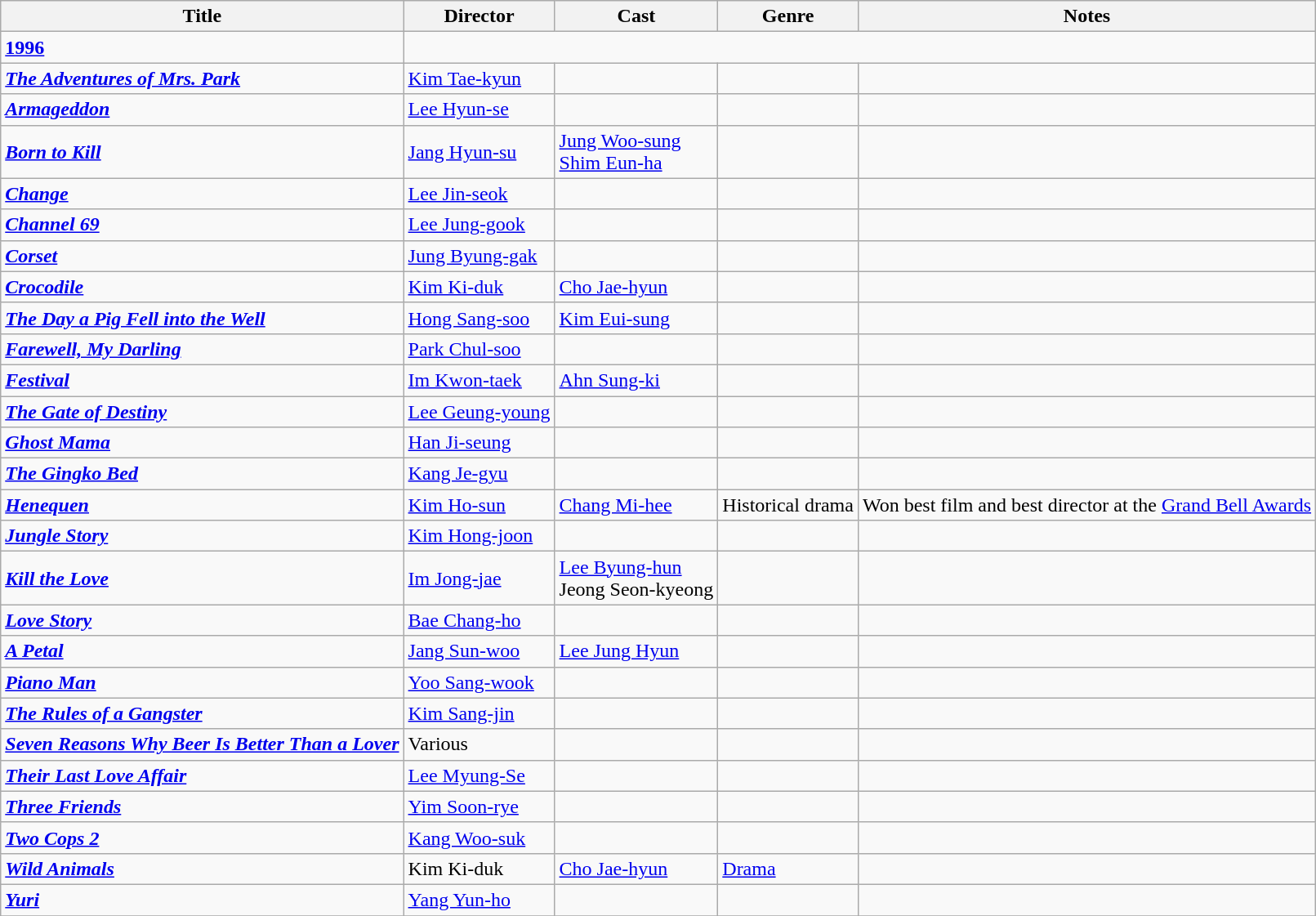<table class="wikitable">
<tr>
<th>Title</th>
<th>Director</th>
<th>Cast</th>
<th>Genre</th>
<th>Notes</th>
</tr>
<tr>
<td><strong><a href='#'>1996</a></strong></td>
</tr>
<tr>
<td><strong><em><a href='#'>The Adventures of Mrs. Park</a></em></strong></td>
<td><a href='#'>Kim Tae-kyun</a></td>
<td></td>
<td></td>
<td></td>
</tr>
<tr>
<td><strong><em><a href='#'>Armageddon</a></em></strong></td>
<td><a href='#'>Lee Hyun-se</a></td>
<td></td>
<td></td>
<td></td>
</tr>
<tr>
<td><strong><em><a href='#'>Born to Kill</a></em></strong></td>
<td><a href='#'>Jang Hyun-su</a></td>
<td><a href='#'>Jung Woo-sung</a><br><a href='#'>Shim Eun-ha</a></td>
<td></td>
<td></td>
</tr>
<tr>
<td><strong><em><a href='#'>Change</a></em></strong></td>
<td><a href='#'>Lee Jin-seok</a></td>
<td></td>
<td></td>
<td></td>
</tr>
<tr>
<td><strong><em><a href='#'>Channel 69</a></em></strong></td>
<td><a href='#'>Lee Jung-gook</a></td>
<td></td>
<td></td>
<td></td>
</tr>
<tr>
<td><strong><em><a href='#'>Corset</a></em></strong></td>
<td><a href='#'>Jung Byung-gak</a></td>
<td></td>
<td></td>
<td></td>
</tr>
<tr>
<td><strong><em><a href='#'>Crocodile</a></em></strong></td>
<td><a href='#'>Kim Ki-duk</a></td>
<td><a href='#'>Cho Jae-hyun</a></td>
<td></td>
<td></td>
</tr>
<tr>
<td><strong><em><a href='#'>The Day a Pig Fell into the Well</a></em></strong></td>
<td><a href='#'>Hong Sang-soo</a></td>
<td><a href='#'>Kim Eui-sung</a></td>
<td></td>
<td></td>
</tr>
<tr>
<td><strong><em><a href='#'>Farewell, My Darling</a></em></strong></td>
<td><a href='#'>Park Chul-soo</a></td>
<td></td>
<td></td>
<td></td>
</tr>
<tr>
<td><strong><em><a href='#'>Festival</a></em></strong></td>
<td><a href='#'>Im Kwon-taek</a></td>
<td><a href='#'>Ahn Sung-ki</a></td>
<td></td>
<td></td>
</tr>
<tr>
<td><strong><em><a href='#'>The Gate of Destiny</a></em></strong></td>
<td><a href='#'>Lee Geung-young</a></td>
<td></td>
<td></td>
<td></td>
</tr>
<tr>
<td><strong><em><a href='#'>Ghost Mama</a></em></strong></td>
<td><a href='#'>Han Ji-seung</a></td>
<td></td>
<td></td>
<td></td>
</tr>
<tr>
<td><strong><em><a href='#'>The Gingko Bed</a></em></strong></td>
<td><a href='#'>Kang Je-gyu</a></td>
<td></td>
<td></td>
<td></td>
</tr>
<tr>
<td><strong><em><a href='#'>Henequen</a></em></strong></td>
<td><a href='#'>Kim Ho-sun</a></td>
<td><a href='#'>Chang Mi-hee</a></td>
<td>Historical drama</td>
<td>Won best film and best director at the <a href='#'>Grand Bell Awards</a></td>
</tr>
<tr>
<td><strong><em><a href='#'>Jungle Story</a></em></strong></td>
<td><a href='#'>Kim Hong-joon</a></td>
<td></td>
<td></td>
<td></td>
</tr>
<tr>
<td><strong><em><a href='#'>Kill the Love</a></em></strong></td>
<td><a href='#'>Im Jong-jae</a></td>
<td><a href='#'>Lee Byung-hun</a><br>Jeong Seon-kyeong</td>
<td></td>
<td></td>
</tr>
<tr>
<td><strong><em><a href='#'>Love Story</a></em></strong></td>
<td><a href='#'>Bae Chang-ho</a></td>
<td></td>
<td></td>
<td></td>
</tr>
<tr>
<td><strong><em><a href='#'>A Petal</a></em></strong></td>
<td><a href='#'>Jang Sun-woo</a></td>
<td><a href='#'>Lee Jung Hyun</a></td>
<td></td>
<td></td>
</tr>
<tr>
<td><strong><em><a href='#'>Piano Man</a></em></strong></td>
<td><a href='#'>Yoo Sang-wook</a></td>
<td></td>
<td></td>
<td></td>
</tr>
<tr>
<td><strong><em><a href='#'>The Rules of a Gangster</a></em></strong></td>
<td><a href='#'>Kim Sang-jin</a></td>
<td></td>
<td></td>
<td></td>
</tr>
<tr>
<td><strong><em><a href='#'>Seven Reasons Why Beer Is Better Than a Lover</a></em></strong></td>
<td>Various</td>
<td></td>
<td></td>
<td></td>
</tr>
<tr>
<td><strong><em><a href='#'>Their Last Love Affair</a></em></strong></td>
<td><a href='#'>Lee Myung-Se</a></td>
<td></td>
<td></td>
<td></td>
</tr>
<tr>
<td><strong><em><a href='#'>Three Friends</a></em></strong></td>
<td><a href='#'>Yim Soon-rye</a></td>
<td></td>
<td></td>
<td></td>
</tr>
<tr>
<td><strong><em><a href='#'>Two Cops 2</a></em></strong></td>
<td><a href='#'>Kang Woo-suk</a></td>
<td></td>
<td></td>
<td></td>
</tr>
<tr>
<td><strong><em><a href='#'>Wild Animals</a></em></strong></td>
<td>Kim Ki-duk</td>
<td><a href='#'>Cho Jae-hyun</a></td>
<td><a href='#'>Drama</a></td>
<td></td>
</tr>
<tr>
<td><strong><em><a href='#'>Yuri</a></em></strong></td>
<td><a href='#'>Yang Yun-ho</a></td>
<td></td>
<td></td>
<td></td>
</tr>
<tr>
</tr>
</table>
